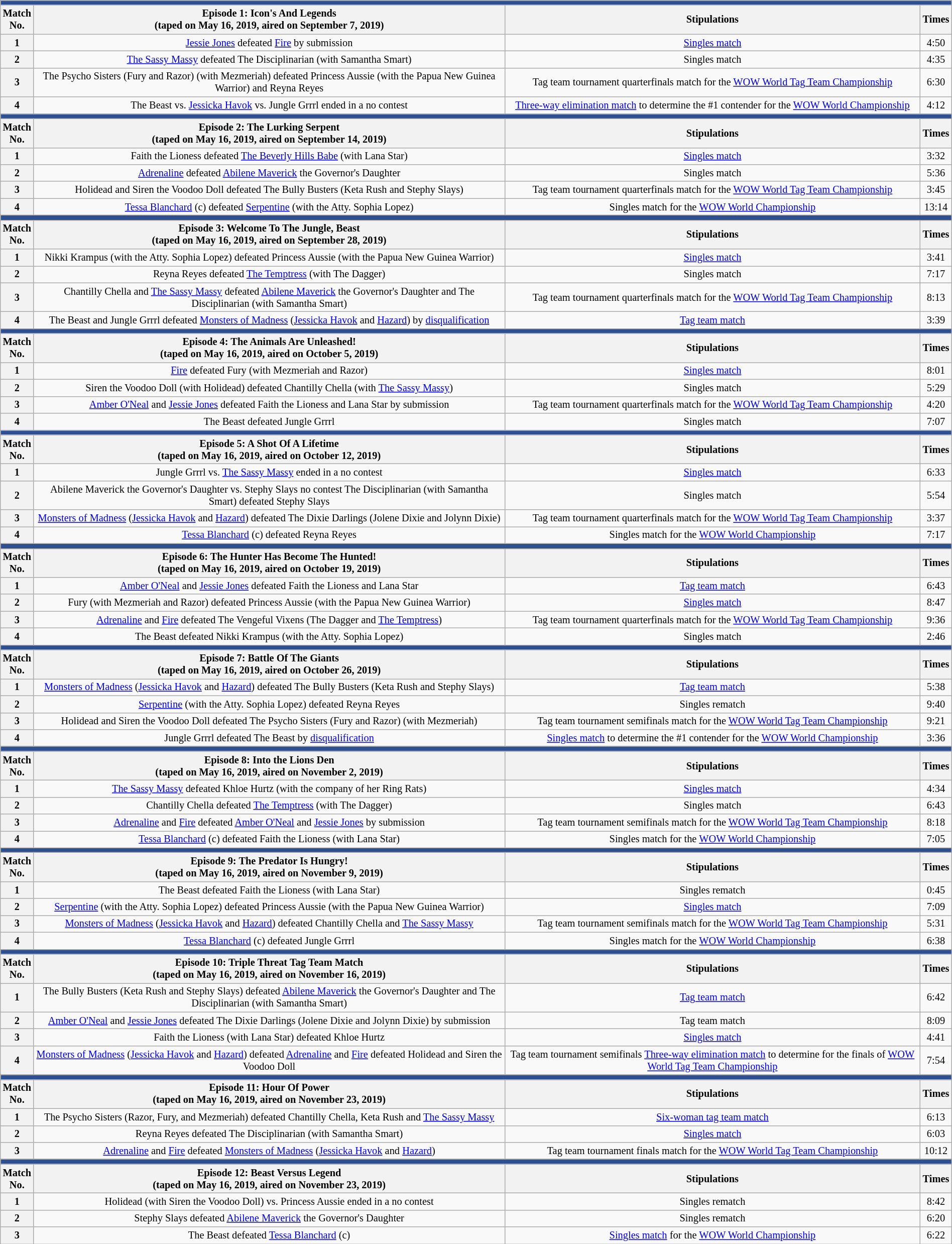<table class="wikitable" style="font-size:85%; text-align:center; width:100%;">
<tr>
<td colspan="4" style="background:#2e5090;"></td>
</tr>
<tr>
<th>Match<br>No.</th>
<th>Episode 1: Icon's And Legends<br>(taped on May 16, 2019, aired on September 7, 2019)</th>
<th>Stipulations</th>
<th>Times</th>
</tr>
<tr>
<th>1</th>
<td><a href='#'>Jessie Jones</a> defeated <a href='#'>Fire</a> by submission</td>
<td><a href='#'>Singles match</a></td>
<td>4:50</td>
</tr>
<tr>
<th>2</th>
<td><a href='#'>The Sassy Massy</a> defeated The Disciplinarian (with Samantha Smart)</td>
<td>Singles match</td>
<td>4:35</td>
</tr>
<tr>
<th>3</th>
<td>The Psycho Sisters (Fury and Razor) (with Mezmeriah) defeated Princess Aussie (with the Papua New Guinea Warrior) and Reyna Reyes</td>
<td>Tag team tournament quarterfinals match for the <a href='#'>WOW World Tag Team Championship</a></td>
<td>6:30</td>
</tr>
<tr>
<th>4</th>
<td>The Beast vs. <a href='#'>Jessicka Havok</a> vs. Jungle Grrrl ended in a no contest</td>
<td><a href='#'>Three-way elimination match</a> to determine the #1 contender for the <a href='#'>WOW World Championship</a></td>
<td>4:12</td>
</tr>
<tr>
<td colspan="4" style="background:#2e5090;"></td>
</tr>
<tr>
<th>Match<br>No.</th>
<th>Episode 2: The Lurking Serpent<br>(taped on May 16, 2019, aired on September 14, 2019)</th>
<th>Stipulations</th>
<th>Times</th>
</tr>
<tr>
<th>1</th>
<td>Faith the Lioness defeated <a href='#'>The Beverly Hills Babe</a> (with Lana Star)</td>
<td><a href='#'>Singles match</a></td>
<td>3:32</td>
</tr>
<tr>
<th>2</th>
<td><a href='#'>Adrenaline</a> defeated <a href='#'>Abilene Maverick</a> the Governor's Daughter</td>
<td>Singles match</td>
<td>5:36</td>
</tr>
<tr>
<th>3</th>
<td>Holidead and Siren the Voodoo Doll defeated The Bully Busters (Keta Rush and Stephy Slays)</td>
<td>Tag team tournament quarterfinals match for the <a href='#'>WOW World Tag Team Championship</a></td>
<td>3:45</td>
</tr>
<tr>
<th>4</th>
<td><a href='#'>Tessa Blanchard</a> (c) defeated <a href='#'>Serpentine</a> (with the Atty. Sophia Lopez)</td>
<td>Singles match for the <a href='#'>WOW World Championship</a></td>
<td>13:14</td>
</tr>
<tr>
<td colspan="4" style="background:#2e5090;"></td>
</tr>
<tr>
<th>Match<br>No.</th>
<th>Episode 3: Welcome To The Jungle, Beast<br>(taped on May 16, 2019, aired on September 28, 2019)</th>
<th>Stipulations</th>
<th>Times</th>
</tr>
<tr>
<th>1</th>
<td>Nikki Krampus (with the Atty. Sophia Lopez) defeated Princess Aussie (with the Papua New Guinea Warrior)</td>
<td><a href='#'>Singles match</a></td>
<td>3:41</td>
</tr>
<tr>
<th>2</th>
<td>Reyna Reyes defeated <a href='#'>The Temptress</a> (with The Dagger)</td>
<td>Singles match</td>
<td>7:17</td>
</tr>
<tr>
<th>3</th>
<td>Chantilly Chella and <a href='#'>The Sassy Massy</a> defeated <a href='#'>Abilene Maverick</a> the Governor's Daughter and The Disciplinarian (with Samantha Smart)</td>
<td>Tag team tournament quarterfinals match for the <a href='#'>WOW World Tag Team Championship</a></td>
<td>8:13</td>
</tr>
<tr>
<th>4</th>
<td>The Beast and Jungle Grrrl defeated <a href='#'>Monsters of Madness</a> (<a href='#'>Jessicka Havok</a> and <a href='#'>Hazard</a>) by <a href='#'>disqualification</a></td>
<td><a href='#'>Tag team match</a></td>
<td>3:39</td>
</tr>
<tr>
<td colspan="4" style="background:#2e5090;"></td>
</tr>
<tr>
<th>Match<br>No.</th>
<th>Episode 4: The Animals Are Unleashed!<br>(taped on May 16, 2019, aired on October 5, 2019)</th>
<th>Stipulations</th>
<th>Times</th>
</tr>
<tr>
<th>1</th>
<td><a href='#'>Fire</a> defeated Fury (with Mezmeriah and Razor)</td>
<td><a href='#'>Singles match</a></td>
<td>8:01</td>
</tr>
<tr>
<th>2</th>
<td>Siren the Voodoo Doll (with Holidead) defeated Chantilly Chella (with <a href='#'>The Sassy Massy</a>)</td>
<td>Singles match</td>
<td>5:29</td>
</tr>
<tr>
<th>3</th>
<td><a href='#'>Amber O'Neal</a> and <a href='#'>Jessie Jones</a> defeated Faith the Lioness and Lana Star by submission</td>
<td>Tag team tournament quarterfinals match for the <a href='#'>WOW World Tag Team Championship</a></td>
<td>4:20</td>
</tr>
<tr>
<th>4</th>
<td>The Beast defeated Jungle Grrrl</td>
<td>Singles match</td>
<td>7:07</td>
</tr>
<tr>
<td colspan="4" style="background:#2e5090;"></td>
</tr>
<tr>
<th>Match<br>No.</th>
<th>Episode 5: A Shot Of A Lifetime<br>(taped on May 16, 2019, aired on October 12, 2019)</th>
<th>Stipulations</th>
<th>Times</th>
</tr>
<tr>
<th>1</th>
<td>Jungle Grrrl vs. <a href='#'>The Sassy Massy</a> ended in a no contest</td>
<td><a href='#'>Singles match</a></td>
<td>6:33</td>
</tr>
<tr>
<th>2</th>
<td>Abilene Maverick the Governor's Daughter vs. Stephy Slays no contest  The Disciplinarian (with Samantha Smart) defeated Stephy Slays</td>
<td>Singles match</td>
<td>5:54</td>
</tr>
<tr>
<th>3</th>
<td><a href='#'>Monsters of Madness</a> (<a href='#'>Jessicka Havok</a> and <a href='#'>Hazard</a>) defeated The Dixie Darlings (Jolene Dixie and Jolynn Dixie)</td>
<td>Tag team tournament quarterfinals match for the <a href='#'>WOW World Tag Team Championship</a></td>
<td>3:37</td>
</tr>
<tr>
<th>4</th>
<td><a href='#'>Tessa Blanchard</a> (c) defeated Reyna Reyes</td>
<td>Singles match for the <a href='#'>WOW World Championship</a></td>
<td>7:17</td>
</tr>
<tr>
<td colspan="4" style="background:#2e5090;"></td>
</tr>
<tr>
<th>Match<br>No.</th>
<th>Episode 6: The Hunter Has Become The Hunted!<br>(taped on May 16, 2019, aired on October 19, 2019)</th>
<th>Stipulations</th>
<th>Times</th>
</tr>
<tr>
<th>1</th>
<td><a href='#'>Amber O'Neal</a> and <a href='#'>Jessie Jones</a> defeated Faith the Lioness and Lana Star</td>
<td><a href='#'>Tag team match</a></td>
<td>6:43</td>
</tr>
<tr>
<th>2</th>
<td>Fury (with Mezmeriah and Razor) defeated Princess Aussie (with the Papua New Guinea Warrior)</td>
<td><a href='#'>Singles match</a></td>
<td>8:47</td>
</tr>
<tr>
<th>3</th>
<td><a href='#'>Adrenaline</a> and <a href='#'>Fire</a> defeated The Vengeful Vixens (The Dagger and <a href='#'>The Temptress</a>)</td>
<td>Tag team tournament quarterfinals match for the <a href='#'>WOW World Tag Team Championship</a></td>
<td>9:36</td>
</tr>
<tr>
<th>4</th>
<td>The Beast defeated Nikki Krampus (with the Atty. Sophia Lopez)</td>
<td>Singles match</td>
<td>2:46</td>
</tr>
<tr>
<td colspan="4" style="background:#2e5090;"></td>
</tr>
<tr>
<th>Match<br>No.</th>
<th>Episode 7: Battle Of The Giants<br>(taped on May 16, 2019, aired on October 26, 2019)</th>
<th>Stipulations</th>
<th>Times</th>
</tr>
<tr>
<th>1</th>
<td><a href='#'>Monsters of Madness</a> (<a href='#'>Jessicka Havok</a> and <a href='#'>Hazard</a>) defeated The Bully Busters (Keta Rush and Stephy Slays)</td>
<td><a href='#'>Tag team match</a></td>
<td>5:38</td>
</tr>
<tr>
<th>2</th>
<td><a href='#'>Serpentine</a> (with the Atty. Sophia Lopez) defeated Reyna Reyes</td>
<td>Singles rematch</td>
<td>9:40</td>
</tr>
<tr>
<th>3</th>
<td>Holidead and Siren the Voodoo Doll defeated The Psycho Sisters (Fury and Razor) (with Mezmeriah)</td>
<td>Tag team tournament semifinals match for the <a href='#'>WOW World Tag Team Championship</a></td>
<td>9:21</td>
</tr>
<tr>
<th>4</th>
<td>Jungle Grrrl defeated The Beast by <a href='#'>disqualification</a></td>
<td><a href='#'>Singles match</a> to determine the #1 contender for the <a href='#'>WOW World Championship</a></td>
<td>3:36</td>
</tr>
<tr>
<td colspan="4" style="background:#2e5090;"></td>
</tr>
<tr>
<th>Match<br>No.</th>
<th>Episode 8: Into the Lions Den<br>(taped on May 16, 2019, aired on November 2, 2019)</th>
<th>Stipulations</th>
<th>Times</th>
</tr>
<tr>
<th>1</th>
<td><a href='#'>The Sassy Massy</a> defeated Khloe Hurtz (with the company of her Ring Rats)</td>
<td><a href='#'>Singles match</a></td>
<td>4:34</td>
</tr>
<tr>
<th>2</th>
<td>Chantilly Chella defeated <a href='#'>The Temptress</a> (with The Dagger)</td>
<td>Singles match</td>
<td>6:43</td>
</tr>
<tr>
<th>3</th>
<td><a href='#'>Adrenaline</a> and <a href='#'>Fire</a> defeated <a href='#'>Amber O'Neal</a> and <a href='#'>Jessie Jones</a> by submission</td>
<td>Tag team tournament semifinals match for the <a href='#'>WOW World Tag Team Championship</a></td>
<td>8:18</td>
</tr>
<tr>
<th>4</th>
<td><a href='#'>Tessa Blanchard</a> (c) defeated Faith the Lioness (with Lana Star)</td>
<td>Singles match for the <a href='#'>WOW World Championship</a></td>
<td>7:05</td>
</tr>
<tr>
<td colspan="4" style="background:#2e5090;"></td>
</tr>
<tr>
<th>Match<br>No.</th>
<th>Episode 9: The Predator Is Hungry!<br>(taped on May 16, 2019, aired on November 9, 2019)</th>
<th>Stipulations</th>
<th>Times</th>
</tr>
<tr>
<th>1</th>
<td>The Beast defeated Faith the Lioness (with Lana Star)</td>
<td>Singles rematch</td>
<td>0:45</td>
</tr>
<tr>
<th>2</th>
<td><a href='#'>Serpentine</a> (with the Atty. Sophia Lopez) defeated Princess Aussie (with the Papua New Guinea Warrior)</td>
<td><a href='#'>Singles match</a></td>
<td>7:09</td>
</tr>
<tr>
<th>3</th>
<td><a href='#'>Monsters of Madness</a> (<a href='#'>Jessicka Havok</a> and <a href='#'>Hazard</a>) defeated Chantilly Chella and <a href='#'>The Sassy Massy</a></td>
<td>Tag team tournament semifinals match for the <a href='#'>WOW World Tag Team Championship</a></td>
<td>5:31</td>
</tr>
<tr>
<th>4</th>
<td><a href='#'>Tessa Blanchard</a> (c) defeated Jungle Grrrl</td>
<td>Singles match for the <a href='#'>WOW World Championship</a></td>
<td>6:38</td>
</tr>
<tr>
<td colspan="4" style="background:#2e5090;"></td>
</tr>
<tr>
<th>Match<br>No.</th>
<th>Episode 10: Triple Threat Tag Team Match<br>(taped on May 16, 2019, aired on November 16, 2019)</th>
<th>Stipulations</th>
<th>Times</th>
</tr>
<tr>
<th>1</th>
<td>The Bully Busters (Keta Rush and Stephy Slays) defeated <a href='#'>Abilene Maverick</a> the Governor's Daughter and The Disciplinarian (with Samantha Smart)</td>
<td><a href='#'>Tag team match</a></td>
<td>6:42</td>
</tr>
<tr>
<th>2</th>
<td><a href='#'>Amber O'Neal</a> and <a href='#'>Jessie Jones</a> defeated The Dixie Darlings (Jolene Dixie and Jolynn Dixie) by submission</td>
<td>Tag team match</td>
<td>8:09</td>
</tr>
<tr>
<th>3</th>
<td>Faith the Lioness (with Lana Star) defeated Khloe Hurtz</td>
<td><a href='#'>Singles match</a></td>
<td>4:41</td>
</tr>
<tr>
<th>4</th>
<td><a href='#'>Monsters of Madness</a> (<a href='#'>Jessicka Havok</a> and <a href='#'>Hazard</a>) defeated <a href='#'>Adrenaline</a> and <a href='#'>Fire</a> defeated Holidead and Siren the Voodoo Doll</td>
<td>Tag team tournament semifinals <a href='#'>Three-way elimination match</a> to determine for the finals of <a href='#'>WOW World Tag Team Championship</a></td>
<td>7:54</td>
</tr>
<tr>
<td colspan="4" style="background:#2e5090;"></td>
</tr>
<tr>
<th>Match<br>No.</th>
<th>Episode 11: Hour Of Power<br>(taped on May 16, 2019, aired on November 23, 2019)</th>
<th>Stipulations</th>
<th>Times</th>
</tr>
<tr>
<th>1</th>
<td>The Psycho Sisters (Razor, Fury, and Mezmeriah) defeated Chantilly Chella, Keta Rush and <a href='#'>The Sassy Massy</a></td>
<td><a href='#'>Six-woman tag team match</a></td>
<td>6:13</td>
</tr>
<tr>
<th>2</th>
<td>Reyna Reyes defeated The Disciplinarian (with Samantha Smart)</td>
<td><a href='#'>Singles match</a></td>
<td>6:03</td>
</tr>
<tr>
<th>3</th>
<td><a href='#'>Adrenaline</a> and <a href='#'>Fire</a> defeated <a href='#'>Monsters of Madness</a> (<a href='#'>Jessicka Havok</a> and <a href='#'>Hazard</a>)</td>
<td>Tag team tournament finals match for the <a href='#'>WOW World Tag Team Championship</a></td>
<td>10:12</td>
</tr>
<tr>
<td colspan="4" style="background:#2e5090;"></td>
</tr>
<tr>
<th>Match<br>No.</th>
<th>Episode 12: Beast Versus Legend<br>(taped on May 16, 2019, aired on November 23, 2019)</th>
<th>Stipulations</th>
<th>Times</th>
</tr>
<tr>
<th>1</th>
<td>Holidead (with Siren the Voodoo Doll) vs. Princess Aussie ended in a no contest</td>
<td>Singles rematch</td>
<td>8:42</td>
</tr>
<tr>
<th>2</th>
<td>Stephy Slays defeated <a href='#'>Abilene Maverick</a> the Governor's Daughter</td>
<td>Singles rematch</td>
<td>6:20</td>
</tr>
<tr>
<th>3</th>
<td>The Beast defeated <a href='#'>Tessa Blanchard</a> (c)</td>
<td><a href='#'>Singles match</a> for the <a href='#'>WOW World Championship</a></td>
<td>6:22</td>
</tr>
</table>
